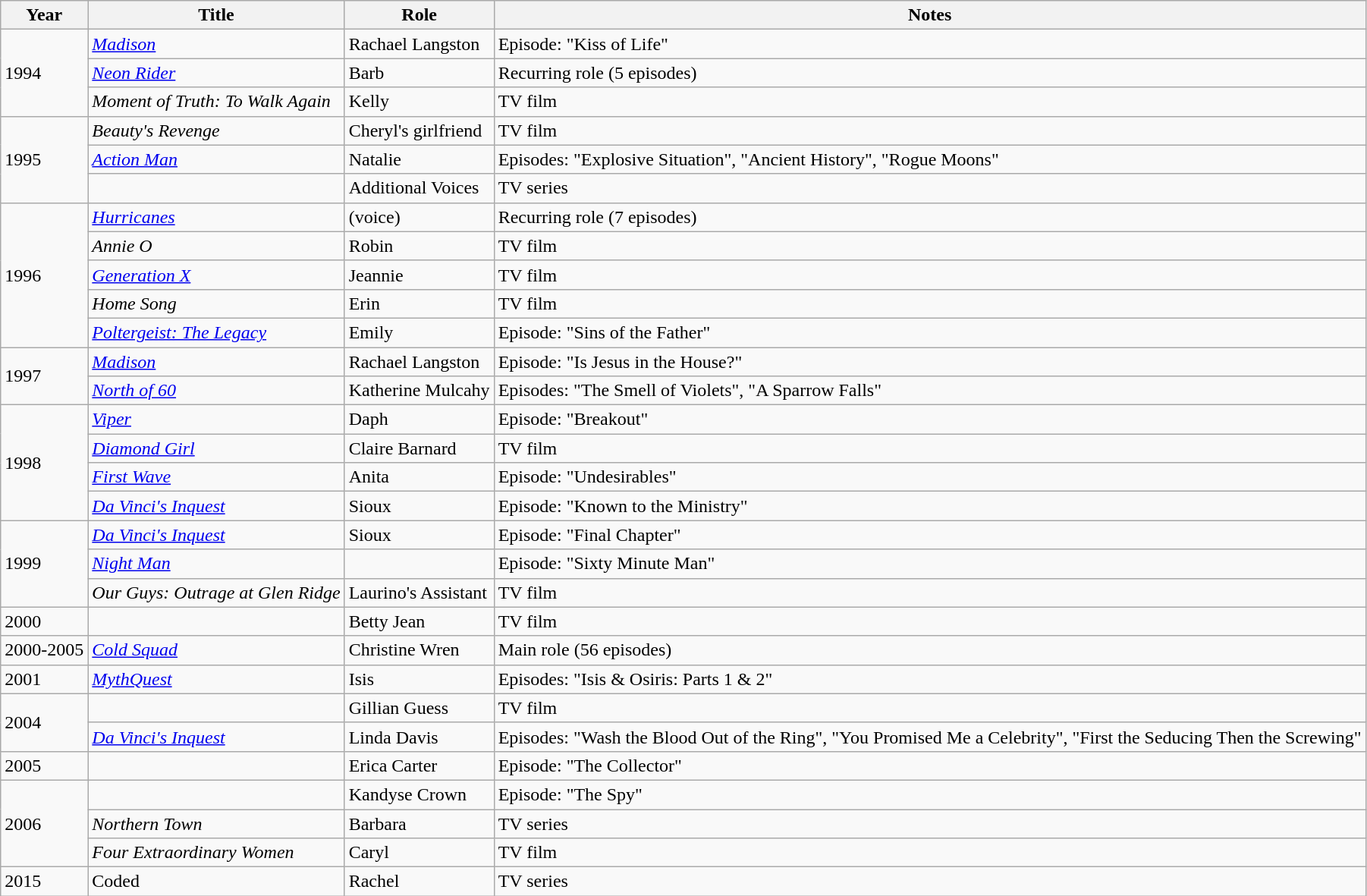<table class="wikitable sortable">
<tr>
<th>Year</th>
<th>Title</th>
<th>Role</th>
<th class="unsortable">Notes</th>
</tr>
<tr>
<td rowspan="3">1994</td>
<td><em><a href='#'>Madison</a></em></td>
<td>Rachael Langston</td>
<td>Episode: "Kiss of Life"</td>
</tr>
<tr>
<td><em><a href='#'>Neon Rider</a></em></td>
<td>Barb</td>
<td>Recurring role (5 episodes)</td>
</tr>
<tr>
<td><em>Moment of Truth: To Walk Again</em></td>
<td>Kelly</td>
<td>TV film</td>
</tr>
<tr>
<td rowspan="3">1995</td>
<td><em>Beauty's Revenge</em></td>
<td>Cheryl's girlfriend</td>
<td>TV film</td>
</tr>
<tr>
<td><em><a href='#'>Action Man</a></em></td>
<td>Natalie</td>
<td>Episodes: "Explosive Situation", "Ancient History", "Rogue Moons"</td>
</tr>
<tr>
<td><em></em></td>
<td>Additional Voices</td>
<td>TV series</td>
</tr>
<tr>
<td rowspan="5">1996</td>
<td><em><a href='#'>Hurricanes</a></em></td>
<td>(voice)</td>
<td>Recurring role (7 episodes)</td>
</tr>
<tr>
<td><em>Annie O</em></td>
<td>Robin</td>
<td>TV film</td>
</tr>
<tr>
<td><em><a href='#'>Generation X</a></em></td>
<td>Jeannie</td>
<td>TV film</td>
</tr>
<tr>
<td><em>Home Song</em></td>
<td>Erin</td>
<td>TV film</td>
</tr>
<tr>
<td><em><a href='#'>Poltergeist: The Legacy</a></em></td>
<td>Emily</td>
<td>Episode: "Sins of the Father"</td>
</tr>
<tr>
<td rowspan="2">1997</td>
<td><em><a href='#'>Madison</a></em></td>
<td>Rachael Langston</td>
<td>Episode: "Is Jesus in the House?"</td>
</tr>
<tr>
<td><em><a href='#'>North of 60</a></em></td>
<td>Katherine Mulcahy</td>
<td>Episodes: "The Smell of Violets", "A Sparrow Falls"</td>
</tr>
<tr>
<td rowspan="4">1998</td>
<td><em><a href='#'>Viper</a></em></td>
<td>Daph</td>
<td>Episode: "Breakout"</td>
</tr>
<tr>
<td><em><a href='#'>Diamond Girl</a></em></td>
<td>Claire Barnard</td>
<td>TV film</td>
</tr>
<tr>
<td><em><a href='#'>First Wave</a></em></td>
<td>Anita</td>
<td>Episode: "Undesirables"</td>
</tr>
<tr>
<td><em><a href='#'>Da Vinci's Inquest</a></em></td>
<td>Sioux</td>
<td>Episode: "Known to the Ministry"</td>
</tr>
<tr>
<td rowspan="3">1999</td>
<td><em><a href='#'>Da Vinci's Inquest</a></em></td>
<td>Sioux</td>
<td>Episode: "Final Chapter"</td>
</tr>
<tr>
<td><em><a href='#'>Night Man</a></em></td>
<td></td>
<td>Episode: "Sixty Minute Man"</td>
</tr>
<tr>
<td><em>Our Guys: Outrage at Glen Ridge</em></td>
<td>Laurino's Assistant</td>
<td>TV film</td>
</tr>
<tr>
<td>2000</td>
<td><em></em></td>
<td>Betty Jean</td>
<td>TV film</td>
</tr>
<tr>
<td>2000-2005</td>
<td><em><a href='#'>Cold Squad</a></em></td>
<td>Christine Wren</td>
<td>Main role (56 episodes)</td>
</tr>
<tr>
<td>2001</td>
<td><em><a href='#'>MythQuest</a></em></td>
<td>Isis</td>
<td>Episodes: "Isis & Osiris: Parts 1 & 2"</td>
</tr>
<tr>
<td rowspan="2">2004</td>
<td><em></em></td>
<td>Gillian Guess</td>
<td>TV film</td>
</tr>
<tr>
<td><em><a href='#'>Da Vinci's Inquest</a></em></td>
<td>Linda Davis</td>
<td>Episodes: "Wash the Blood Out of the Ring", "You Promised Me a Celebrity", "First the Seducing Then the Screwing"</td>
</tr>
<tr>
<td>2005</td>
<td><em></em></td>
<td>Erica Carter</td>
<td>Episode: "The Collector"</td>
</tr>
<tr>
<td rowspan="3">2006</td>
<td><em></em></td>
<td>Kandyse Crown</td>
<td>Episode: "The Spy"</td>
</tr>
<tr>
<td><em>Northern Town</em></td>
<td>Barbara</td>
<td>TV series</td>
</tr>
<tr>
<td><em>Four Extraordinary Women</em></td>
<td>Caryl</td>
<td>TV film</td>
</tr>
<tr>
<td>2015</td>
<td>Coded</td>
<td>Rachel</td>
<td>TV series</td>
</tr>
</table>
